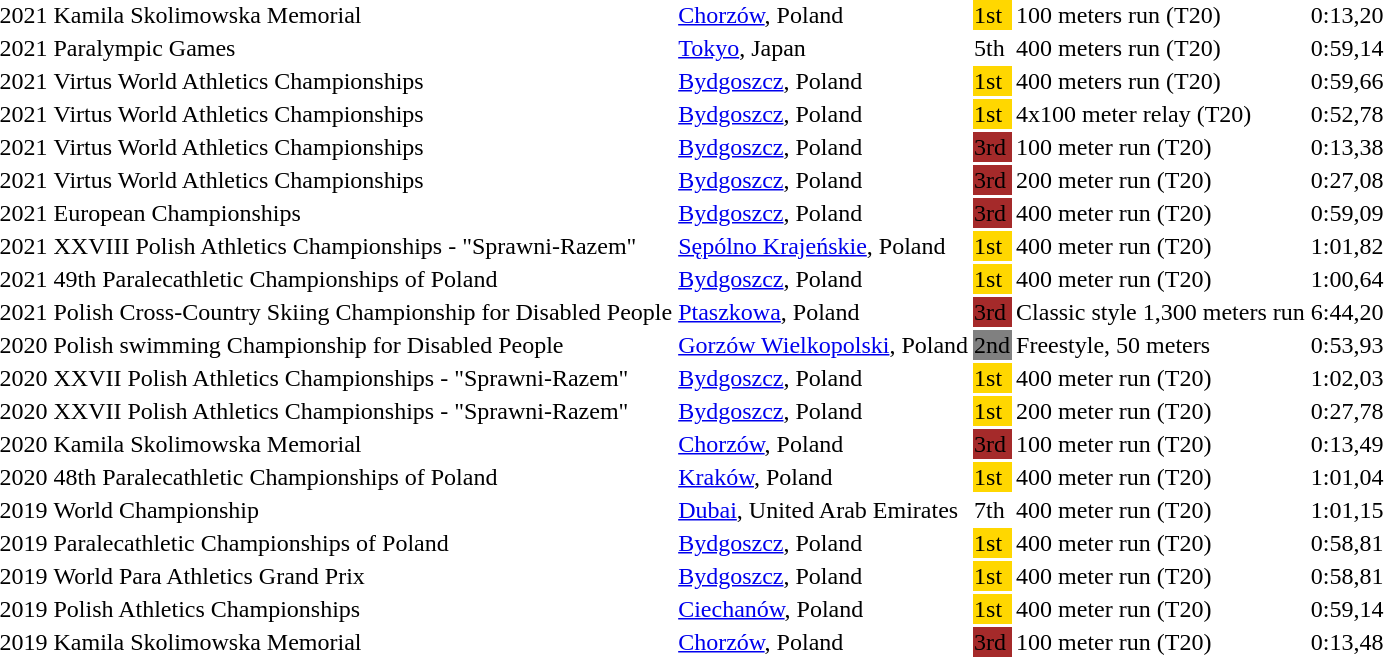<table>
<tr>
<td rowspan>2021</td>
<td rowspan>Kamila Skolimowska Memorial</td>
<td rowspan><a href='#'>Chorzów</a>, Poland</td>
<td bgcolor=gold>1st</td>
<td>100 meters run (T20)</td>
<td>0:13,20</td>
</tr>
<tr>
<td rowspan>2021</td>
<td rowspan>Paralympic Games</td>
<td rowspan><a href='#'>Tokyo</a>, Japan</td>
<td>5th</td>
<td>400 meters run (T20)</td>
<td>0:59,14</td>
</tr>
<tr>
<td rowspan>2021</td>
<td rowspan>Virtus World Athletics Championships</td>
<td rowspan><a href='#'>Bydgoszcz</a>, Poland</td>
<td bgcolor=gold>1st</td>
<td>400 meters run (T20)</td>
<td>0:59,66</td>
</tr>
<tr>
<td rowspan>2021</td>
<td rowspan>Virtus World Athletics Championships</td>
<td rowspan><a href='#'>Bydgoszcz</a>, Poland</td>
<td bgcolor=gold>1st</td>
<td>4x100 meter relay (T20)</td>
<td>0:52,78</td>
</tr>
<tr>
<td rowspan>2021</td>
<td rowspan>Virtus World Athletics Championships</td>
<td rowspan><a href='#'>Bydgoszcz</a>, Poland</td>
<td bgcolor=brown>3rd</td>
<td>100 meter run (T20)</td>
<td>0:13,38</td>
</tr>
<tr>
<td rowspan>2021</td>
<td rowspan>Virtus World Athletics Championships</td>
<td rowspan><a href='#'>Bydgoszcz</a>, Poland</td>
<td bgcolor=brown>3rd</td>
<td>200 meter run (T20)</td>
<td>0:27,08</td>
</tr>
<tr>
<td rowspan>2021</td>
<td rowspan>European Championships</td>
<td rowspan><a href='#'>Bydgoszcz</a>, Poland</td>
<td bgcolor=brown>3rd</td>
<td>400 meter run (T20)</td>
<td>0:59,09</td>
</tr>
<tr>
<td rowspan>2021</td>
<td rowspan>XXVIII Polish Athletics Championships - "Sprawni-Razem"</td>
<td rowspan><a href='#'>Sępólno Krajeńskie</a>, Poland</td>
<td bgcolor=gold>1st</td>
<td>400 meter run (T20)</td>
<td>1:01,82</td>
</tr>
<tr>
<td rowspan>2021</td>
<td rowspan>49th Paralecathletic Championships of Poland</td>
<td rowspan><a href='#'>Bydgoszcz</a>, Poland</td>
<td bgcolor=gold>1st</td>
<td>400 meter run (T20)</td>
<td>1:00,64</td>
</tr>
<tr>
<td rowspan>2021</td>
<td rowspan>Polish Cross-Country Skiing Championship for Disabled People</td>
<td rowspan><a href='#'>Ptaszkowa</a>, Poland</td>
<td bgcolor=brown>3rd</td>
<td>Classic style 1,300 meters run</td>
<td>6:44,20</td>
</tr>
<tr>
<td rowspan>2020</td>
<td rowspan>Polish swimming Championship for Disabled People</td>
<td rowspan><a href='#'>Gorzów Wielkopolski</a>, Poland</td>
<td bgcolor=grey>2nd</td>
<td>Freestyle, 50 meters</td>
<td>0:53,93</td>
</tr>
<tr>
<td rowspan>2020</td>
<td rowspan>XXVII Polish Athletics Championships - "Sprawni-Razem"</td>
<td rowspan><a href='#'>Bydgoszcz</a>, Poland</td>
<td bgcolor=gold>1st</td>
<td>400 meter run (T20)</td>
<td>1:02,03</td>
</tr>
<tr>
<td rowspan>2020</td>
<td rowspan>XXVII Polish Athletics Championships - "Sprawni-Razem"</td>
<td rowspan><a href='#'>Bydgoszcz</a>, Poland</td>
<td bgcolor=gold>1st</td>
<td>200 meter run (T20)</td>
<td>0:27,78</td>
</tr>
<tr>
<td rowspan>2020</td>
<td rowspan>Kamila Skolimowska Memorial</td>
<td rowspan><a href='#'>Chorzów</a>, Poland</td>
<td bgcolor=brown>3rd</td>
<td>100 meter run (T20)</td>
<td>0:13,49</td>
</tr>
<tr>
<td rowspan>2020</td>
<td rowspan>48th Paralecathletic Championships of Poland</td>
<td rowspan><a href='#'>Kraków</a>, Poland</td>
<td bgcolor=gold>1st</td>
<td>400 meter run (T20)</td>
<td>1:01,04</td>
</tr>
<tr>
<td rowspan>2019</td>
<td rowspan>World Championship</td>
<td rowspan><a href='#'>Dubai</a>, United Arab Emirates</td>
<td>7th</td>
<td>400 meter run (T20)</td>
<td>1:01,15</td>
</tr>
<tr>
<td rowspan>2019</td>
<td rowspan>Paralecathletic Championships of Poland</td>
<td rowspan><a href='#'>Bydgoszcz</a>, Poland</td>
<td bgcolor=gold>1st</td>
<td>400 meter run (T20)</td>
<td>0:58,81</td>
</tr>
<tr>
<td rowspan>2019</td>
<td rowspan>World Para Athletics Grand Prix</td>
<td rowspan><a href='#'>Bydgoszcz</a>, Poland</td>
<td bgcolor=gold>1st</td>
<td>400 meter run (T20)</td>
<td>0:58,81</td>
</tr>
<tr>
<td rowspan>2019</td>
<td rowspan>Polish Athletics Championships</td>
<td rowspan><a href='#'>Ciechanów</a>, Poland</td>
<td bgcolor=gold>1st</td>
<td>400 meter run (T20)</td>
<td>0:59,14</td>
</tr>
<tr>
<td rowspan>2019</td>
<td rowspan>Kamila Skolimowska Memorial</td>
<td rowspan><a href='#'>Chorzów</a>, Poland</td>
<td bgcolor=brown>3rd</td>
<td>100 meter run (T20)</td>
<td>0:13,48</td>
</tr>
</table>
